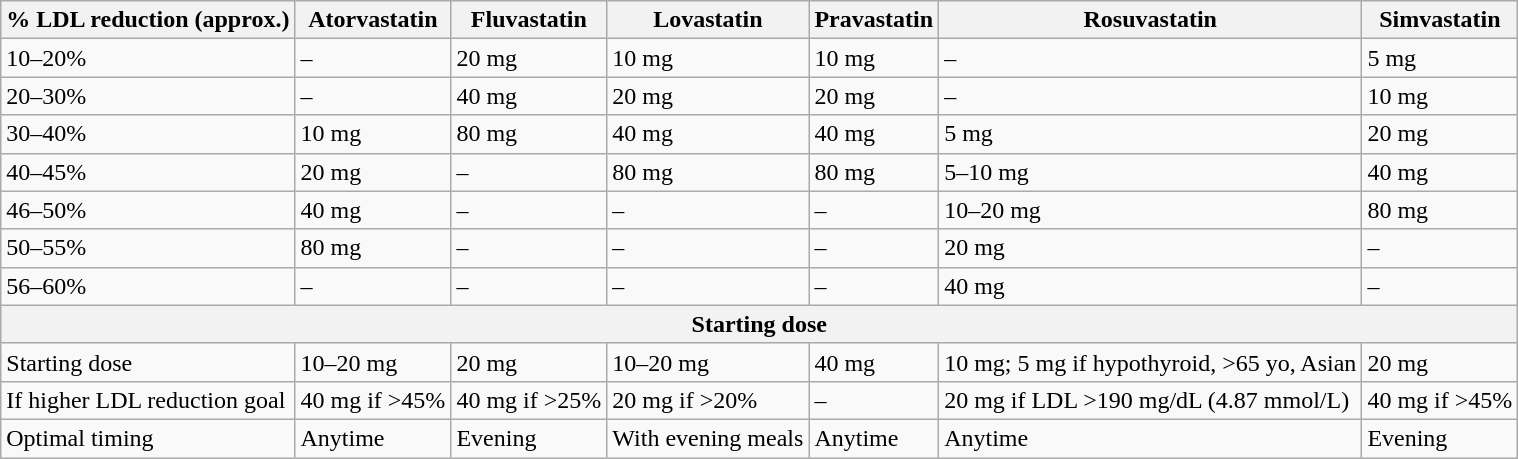<table class=wikitable>
<tr>
<th>% LDL reduction (approx.)</th>
<th>Atorvastatin</th>
<th>Fluvastatin</th>
<th>Lovastatin</th>
<th>Pravastatin</th>
<th>Rosuvastatin</th>
<th>Simvastatin</th>
</tr>
<tr>
<td>10–20%</td>
<td>–</td>
<td>20 mg</td>
<td>10 mg</td>
<td>10 mg</td>
<td>–</td>
<td>5 mg</td>
</tr>
<tr>
<td>20–30%</td>
<td>–</td>
<td>40 mg</td>
<td>20 mg</td>
<td>20 mg</td>
<td>–</td>
<td>10 mg</td>
</tr>
<tr>
<td>30–40%</td>
<td>10 mg</td>
<td>80 mg</td>
<td>40 mg</td>
<td>40 mg</td>
<td>5 mg</td>
<td>20 mg</td>
</tr>
<tr>
<td>40–45%</td>
<td>20 mg</td>
<td>–</td>
<td>80 mg</td>
<td>80 mg</td>
<td>5–10 mg</td>
<td>40 mg</td>
</tr>
<tr>
<td>46–50%</td>
<td>40 mg</td>
<td>–</td>
<td>–</td>
<td>–</td>
<td>10–20 mg</td>
<td>80 mg</td>
</tr>
<tr>
<td>50–55%</td>
<td>80 mg</td>
<td>–</td>
<td>–</td>
<td>–</td>
<td>20 mg</td>
<td>–</td>
</tr>
<tr>
<td>56–60%</td>
<td>–</td>
<td>–</td>
<td>–</td>
<td>–</td>
<td>40 mg</td>
<td>–</td>
</tr>
<tr>
<th colspan=7>Starting dose</th>
</tr>
<tr>
<td>Starting dose</td>
<td>10–20 mg</td>
<td>20 mg</td>
<td>10–20 mg</td>
<td>40 mg</td>
<td>10 mg; 5 mg if hypothyroid, >65 yo, Asian</td>
<td>20 mg</td>
</tr>
<tr>
<td>If higher LDL reduction goal</td>
<td>40 mg if >45%</td>
<td>40 mg if >25%</td>
<td>20 mg if >20%</td>
<td>–</td>
<td>20 mg if LDL >190 mg/dL (4.87 mmol/L)</td>
<td>40 mg if >45%</td>
</tr>
<tr>
<td>Optimal timing</td>
<td>Anytime</td>
<td>Evening</td>
<td>With evening meals</td>
<td>Anytime</td>
<td>Anytime</td>
<td>Evening</td>
</tr>
</table>
